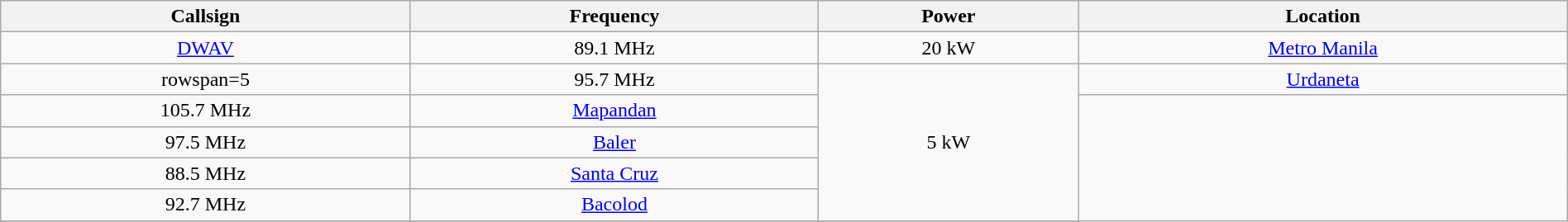<table class="wikitable sortable" style="width:100%; text-align:center;">
<tr>
<th>Callsign</th>
<th>Frequency</th>
<th>Power</th>
<th class="unsortable">Location</th>
</tr>
<tr>
<td><a href='#'>DWAV</a></td>
<td>89.1 MHz</td>
<td>20 kW</td>
<td><a href='#'>Metro Manila</a></td>
</tr>
<tr>
<td>rowspan=5 </td>
<td>95.7 MHz</td>
<td rowspan="5">5 kW</td>
<td><a href='#'>Urdaneta</a></td>
</tr>
<tr>
<td>105.7 MHz</td>
<td><a href='#'>Mapandan</a></td>
</tr>
<tr>
<td>97.5 MHz</td>
<td><a href='#'>Baler</a></td>
</tr>
<tr>
<td>88.5 MHz</td>
<td><a href='#'>Santa Cruz</a></td>
</tr>
<tr>
<td>92.7 MHz</td>
<td><a href='#'>Bacolod</a></td>
</tr>
<tr>
</tr>
</table>
